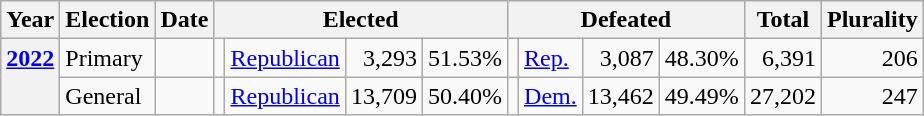<table class="wikitable">
<tr>
<th>Year</th>
<th>Election</th>
<th>Date</th>
<th colspan="4">Elected</th>
<th colspan="4">Defeated</th>
<th>Total</th>
<th>Plurality</th>
</tr>
<tr>
<th rowspan="2" valign="top"><a href='#'>2022</a></th>
<td>Primary</td>
<td></td>
<td></td>
<td valign="top" ><a href='#'>Republican</a></td>
<td valign="top" align="right">3,293</td>
<td valign="top" align="right">51.53%</td>
<td></td>
<td valign="top" ><a href='#'>Rep.</a></td>
<td valign="top" align="right">3,087</td>
<td valign="top" align="right">48.30%</td>
<td valign="top" align="right">6,391</td>
<td valign="top" align="right">206</td>
</tr>
<tr>
<td valign="top">General</td>
<td valign="top"></td>
<td valign="top"></td>
<td valign="top" ><a href='#'>Republican</a></td>
<td align="right" valign="top">13,709</td>
<td align="right" valign="top">50.40%</td>
<td valign="top"></td>
<td valign="top" ><a href='#'>Dem.</a></td>
<td align="right" valign="top">13,462</td>
<td align="right" valign="top">49.49%</td>
<td align="right" valign="top">27,202</td>
<td align="right" valign="top">247</td>
</tr>
</table>
